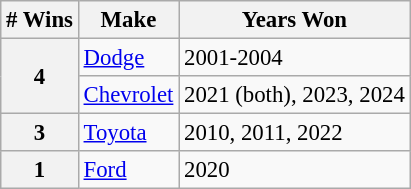<table class="wikitable" style="font-size: 95%;">
<tr>
<th># Wins</th>
<th>Make</th>
<th>Years Won</th>
</tr>
<tr>
<th rowspan="2">4</th>
<td> <a href='#'>Dodge</a> </td>
<td>2001-2004</td>
</tr>
<tr>
<td> <a href='#'>Chevrolet</a></td>
<td>2021 (both), 2023, 2024</td>
</tr>
<tr>
<th>3</th>
<td> <a href='#'>Toyota</a></td>
<td>2010, 2011, 2022</td>
</tr>
<tr>
<th>1</th>
<td> <a href='#'>Ford</a></td>
<td>2020</td>
</tr>
</table>
